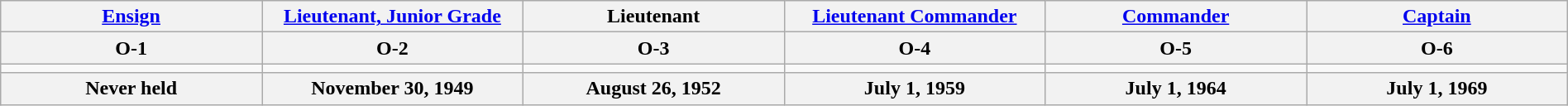<table class="wikitable" style="margin:auto; width:100%;">
<tr>
<th><a href='#'>Ensign</a></th>
<th><a href='#'>Lieutenant, Junior Grade</a></th>
<th>Lieutenant</th>
<th><a href='#'>Lieutenant Commander</a></th>
<th><a href='#'>Commander</a></th>
<th><a href='#'>Captain</a></th>
</tr>
<tr>
<th>O-1</th>
<th>O-2</th>
<th>O-3</th>
<th>O-4</th>
<th>O-5</th>
<th>O-6</th>
</tr>
<tr>
<td style="text-align:center; width:16%;"></td>
<td style="text-align:center; width:16%;"></td>
<td style="text-align:center; width:16%;"></td>
<td style="text-align:center; width:16%;"></td>
<td style="text-align:center; width:16%;"></td>
<td style="text-align:center; width:16%;"></td>
</tr>
<tr>
<th>Never held</th>
<th>November 30, 1949</th>
<th>August 26, 1952</th>
<th>July 1, 1959</th>
<th>July 1, 1964</th>
<th>July 1, 1969</th>
</tr>
</table>
